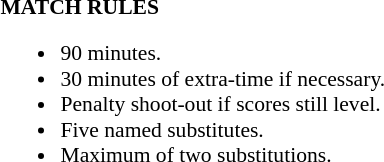<table width=100% style="font-size: 90%">
<tr>
<td width=50% valign=top><br><strong>MATCH RULES</strong><ul><li>90 minutes.</li><li>30 minutes of extra-time if necessary.</li><li>Penalty shoot-out if scores still level.</li><li>Five named substitutes.</li><li>Maximum of two substitutions.</li></ul></td>
</tr>
</table>
